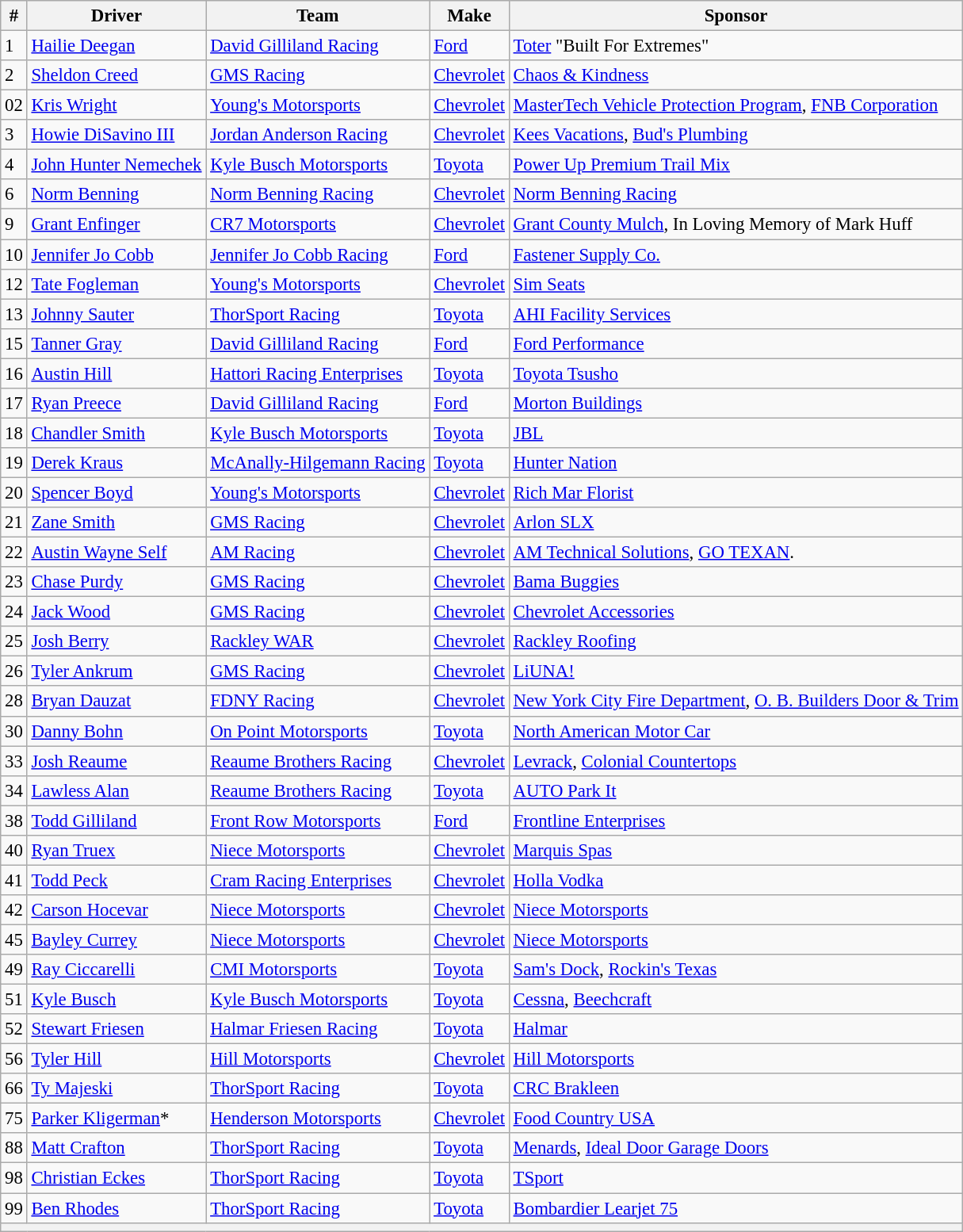<table class="wikitable" style="font-size:95%">
<tr>
<th>#</th>
<th>Driver</th>
<th>Team</th>
<th>Make</th>
<th>Sponsor</th>
</tr>
<tr>
<td>1</td>
<td><a href='#'>Hailie Deegan</a></td>
<td><a href='#'>David Gilliland Racing</a></td>
<td><a href='#'>Ford</a></td>
<td><a href='#'>Toter</a> "Built For Extremes"</td>
</tr>
<tr>
<td>2</td>
<td><a href='#'>Sheldon Creed</a></td>
<td><a href='#'>GMS Racing</a></td>
<td><a href='#'>Chevrolet</a></td>
<td><a href='#'>Chaos & Kindness</a></td>
</tr>
<tr>
<td>02</td>
<td><a href='#'>Kris Wright</a></td>
<td><a href='#'>Young's Motorsports</a></td>
<td><a href='#'>Chevrolet</a></td>
<td><a href='#'>MasterTech Vehicle Protection Program</a>, <a href='#'>FNB Corporation</a></td>
</tr>
<tr>
<td>3</td>
<td><a href='#'>Howie DiSavino III</a></td>
<td><a href='#'>Jordan Anderson Racing</a></td>
<td><a href='#'>Chevrolet</a></td>
<td><a href='#'>Kees Vacations</a>, <a href='#'>Bud's Plumbing</a></td>
</tr>
<tr>
<td>4</td>
<td><a href='#'>John Hunter Nemechek</a></td>
<td><a href='#'>Kyle Busch Motorsports</a></td>
<td><a href='#'>Toyota</a></td>
<td><a href='#'>Power Up Premium Trail Mix</a></td>
</tr>
<tr>
<td>6</td>
<td><a href='#'>Norm Benning</a></td>
<td><a href='#'>Norm Benning Racing</a></td>
<td><a href='#'>Chevrolet</a></td>
<td><a href='#'>Norm Benning Racing</a></td>
</tr>
<tr>
<td>9</td>
<td><a href='#'>Grant Enfinger</a></td>
<td><a href='#'>CR7 Motorsports</a></td>
<td><a href='#'>Chevrolet</a></td>
<td><a href='#'>Grant County Mulch</a>, In Loving Memory of Mark Huff</td>
</tr>
<tr>
<td>10</td>
<td><a href='#'>Jennifer Jo Cobb</a></td>
<td><a href='#'>Jennifer Jo Cobb Racing</a></td>
<td><a href='#'>Ford</a></td>
<td><a href='#'>Fastener Supply Co.</a></td>
</tr>
<tr>
<td>12</td>
<td><a href='#'>Tate Fogleman</a></td>
<td><a href='#'>Young's Motorsports</a></td>
<td><a href='#'>Chevrolet</a></td>
<td><a href='#'>Sim Seats</a></td>
</tr>
<tr>
<td>13</td>
<td><a href='#'>Johnny Sauter</a></td>
<td><a href='#'>ThorSport Racing</a></td>
<td><a href='#'>Toyota</a></td>
<td><a href='#'>AHI Facility Services</a></td>
</tr>
<tr>
<td>15</td>
<td><a href='#'>Tanner Gray</a></td>
<td><a href='#'>David Gilliland Racing</a></td>
<td><a href='#'>Ford</a></td>
<td><a href='#'>Ford Performance</a></td>
</tr>
<tr>
<td>16</td>
<td><a href='#'>Austin Hill</a></td>
<td><a href='#'>Hattori Racing Enterprises</a></td>
<td><a href='#'>Toyota</a></td>
<td><a href='#'>Toyota Tsusho</a></td>
</tr>
<tr>
<td>17</td>
<td><a href='#'>Ryan Preece</a></td>
<td><a href='#'>David Gilliland Racing</a></td>
<td><a href='#'>Ford</a></td>
<td><a href='#'>Morton Buildings</a></td>
</tr>
<tr>
<td>18</td>
<td><a href='#'>Chandler Smith</a></td>
<td><a href='#'>Kyle Busch Motorsports</a></td>
<td><a href='#'>Toyota</a></td>
<td><a href='#'>JBL</a></td>
</tr>
<tr>
<td>19</td>
<td><a href='#'>Derek Kraus</a></td>
<td><a href='#'>McAnally-Hilgemann Racing</a></td>
<td><a href='#'>Toyota</a></td>
<td><a href='#'>Hunter Nation</a></td>
</tr>
<tr>
<td>20</td>
<td><a href='#'>Spencer Boyd</a></td>
<td><a href='#'>Young's Motorsports</a></td>
<td><a href='#'>Chevrolet</a></td>
<td><a href='#'>Rich Mar Florist</a></td>
</tr>
<tr>
<td>21</td>
<td><a href='#'>Zane Smith</a></td>
<td><a href='#'>GMS Racing</a></td>
<td><a href='#'>Chevrolet</a></td>
<td><a href='#'>Arlon SLX</a></td>
</tr>
<tr>
<td>22</td>
<td><a href='#'>Austin Wayne Self</a></td>
<td><a href='#'>AM Racing</a></td>
<td><a href='#'>Chevrolet</a></td>
<td><a href='#'>AM Technical Solutions</a>, <a href='#'>GO TEXAN</a>.</td>
</tr>
<tr>
<td>23</td>
<td><a href='#'>Chase Purdy</a></td>
<td><a href='#'>GMS Racing</a></td>
<td><a href='#'>Chevrolet</a></td>
<td><a href='#'>Bama Buggies</a></td>
</tr>
<tr>
<td>24</td>
<td><a href='#'>Jack Wood</a></td>
<td><a href='#'>GMS Racing</a></td>
<td><a href='#'>Chevrolet</a></td>
<td><a href='#'>Chevrolet Accessories</a></td>
</tr>
<tr>
<td>25</td>
<td><a href='#'>Josh Berry</a></td>
<td><a href='#'>Rackley WAR</a></td>
<td><a href='#'>Chevrolet</a></td>
<td><a href='#'>Rackley Roofing</a></td>
</tr>
<tr>
<td>26</td>
<td><a href='#'>Tyler Ankrum</a></td>
<td><a href='#'>GMS Racing</a></td>
<td><a href='#'>Chevrolet</a></td>
<td><a href='#'>LiUNA!</a></td>
</tr>
<tr>
<td>28</td>
<td><a href='#'>Bryan Dauzat</a></td>
<td><a href='#'>FDNY Racing</a></td>
<td><a href='#'>Chevrolet</a></td>
<td><a href='#'>New York City Fire Department</a>, <a href='#'>O. B. Builders Door & Trim</a></td>
</tr>
<tr>
<td>30</td>
<td><a href='#'>Danny Bohn</a></td>
<td><a href='#'>On Point Motorsports</a></td>
<td><a href='#'>Toyota</a></td>
<td><a href='#'>North American Motor Car</a></td>
</tr>
<tr>
<td>33</td>
<td><a href='#'>Josh Reaume</a></td>
<td><a href='#'>Reaume Brothers Racing</a></td>
<td><a href='#'>Chevrolet</a></td>
<td><a href='#'>Levrack</a>, <a href='#'>Colonial Countertops</a></td>
</tr>
<tr>
<td>34</td>
<td><a href='#'>Lawless Alan</a></td>
<td><a href='#'>Reaume Brothers Racing</a></td>
<td><a href='#'>Toyota</a></td>
<td><a href='#'>AUTO Park It</a></td>
</tr>
<tr>
<td>38</td>
<td><a href='#'>Todd Gilliland</a></td>
<td><a href='#'>Front Row Motorsports</a></td>
<td><a href='#'>Ford</a></td>
<td><a href='#'>Frontline Enterprises</a></td>
</tr>
<tr>
<td>40</td>
<td><a href='#'>Ryan Truex</a></td>
<td><a href='#'>Niece Motorsports</a></td>
<td><a href='#'>Chevrolet</a></td>
<td><a href='#'>Marquis Spas</a></td>
</tr>
<tr>
<td>41</td>
<td><a href='#'>Todd Peck</a></td>
<td><a href='#'>Cram Racing Enterprises</a></td>
<td><a href='#'>Chevrolet</a></td>
<td><a href='#'>Holla Vodka</a></td>
</tr>
<tr>
<td>42</td>
<td><a href='#'>Carson Hocevar</a></td>
<td><a href='#'>Niece Motorsports</a></td>
<td><a href='#'>Chevrolet</a></td>
<td><a href='#'>Niece Motorsports</a></td>
</tr>
<tr>
<td>45</td>
<td><a href='#'>Bayley Currey</a></td>
<td><a href='#'>Niece Motorsports</a></td>
<td><a href='#'>Chevrolet</a></td>
<td><a href='#'>Niece Motorsports</a></td>
</tr>
<tr>
<td>49</td>
<td><a href='#'>Ray Ciccarelli</a></td>
<td><a href='#'>CMI Motorsports</a></td>
<td><a href='#'>Toyota</a></td>
<td><a href='#'>Sam's Dock</a>, <a href='#'>Rockin's Texas</a></td>
</tr>
<tr>
<td>51</td>
<td><a href='#'>Kyle Busch</a></td>
<td><a href='#'>Kyle Busch Motorsports</a></td>
<td><a href='#'>Toyota</a></td>
<td><a href='#'>Cessna</a>, <a href='#'>Beechcraft</a></td>
</tr>
<tr>
<td>52</td>
<td><a href='#'>Stewart Friesen</a></td>
<td><a href='#'>Halmar Friesen Racing</a></td>
<td><a href='#'>Toyota</a></td>
<td><a href='#'>Halmar</a></td>
</tr>
<tr>
<td>56</td>
<td><a href='#'>Tyler Hill</a></td>
<td><a href='#'>Hill Motorsports</a></td>
<td><a href='#'>Chevrolet</a></td>
<td><a href='#'>Hill Motorsports</a></td>
</tr>
<tr>
<td>66</td>
<td><a href='#'>Ty Majeski</a></td>
<td><a href='#'>ThorSport Racing</a></td>
<td><a href='#'>Toyota</a></td>
<td><a href='#'>CRC Brakleen</a></td>
</tr>
<tr>
<td>75</td>
<td><a href='#'>Parker Kligerman</a>*</td>
<td><a href='#'>Henderson Motorsports</a></td>
<td><a href='#'>Chevrolet</a></td>
<td><a href='#'>Food Country USA</a></td>
</tr>
<tr>
<td>88</td>
<td><a href='#'>Matt Crafton</a></td>
<td><a href='#'>ThorSport Racing</a></td>
<td><a href='#'>Toyota</a></td>
<td><a href='#'>Menards</a>, <a href='#'>Ideal Door Garage Doors</a></td>
</tr>
<tr>
<td>98</td>
<td><a href='#'>Christian Eckes</a></td>
<td><a href='#'>ThorSport Racing</a></td>
<td><a href='#'>Toyota</a></td>
<td><a href='#'>TSport</a></td>
</tr>
<tr>
<td>99</td>
<td><a href='#'>Ben Rhodes</a></td>
<td><a href='#'>ThorSport Racing</a></td>
<td><a href='#'>Toyota</a></td>
<td><a href='#'>Bombardier Learjet 75</a></td>
</tr>
<tr>
<th colspan="5"></th>
</tr>
</table>
